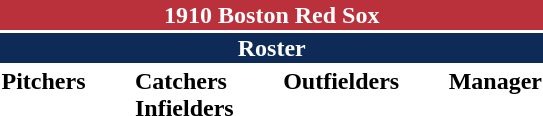<table class="toccolours" style="text-align: left;">
<tr>
<th colspan=10 style="background-color: #ba313c; color: white; text-align: center;">1910 Boston Red Sox</th>
</tr>
<tr>
<td colspan=10 style="background-color: #0d2b56; color: white; text-align: center;"><strong>Roster</strong></td>
</tr>
<tr>
<td valign="top"><strong>Pitchers</strong><br>











</td>
<td width="25px"></td>
<td valign="top"><strong>Catchers</strong><br>



<strong>Infielders</strong>


 








</td>
<td width="25px"></td>
<td valign="top"><strong>Outfielders</strong><br>




</td>
<td width="25px"></td>
<td valign="top"><strong>Manager</strong><br></td>
</tr>
<tr>
</tr>
</table>
